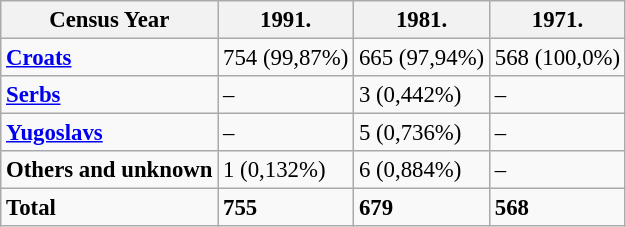<table class="wikitable" style="font-size:95%;">
<tr>
<th>Census Year</th>
<th>1991.</th>
<th>1981.</th>
<th>1971.</th>
</tr>
<tr>
<td><strong><a href='#'>Croats</a></strong></td>
<td>754 (99,87%)</td>
<td>665 (97,94%)</td>
<td>568 (100,0%)</td>
</tr>
<tr>
<td><strong><a href='#'>Serbs</a></strong></td>
<td>–</td>
<td>3 (0,442%)</td>
<td>–</td>
</tr>
<tr>
<td><strong><a href='#'>Yugoslavs</a></strong></td>
<td>–</td>
<td>5 (0,736%)</td>
<td>–</td>
</tr>
<tr>
<td><strong>Others and unknown</strong></td>
<td>1 (0,132%)</td>
<td>6 (0,884%)</td>
<td>–</td>
</tr>
<tr>
<td><strong>Total</strong></td>
<td><strong>755</strong></td>
<td><strong>679</strong></td>
<td><strong>568</strong></td>
</tr>
</table>
